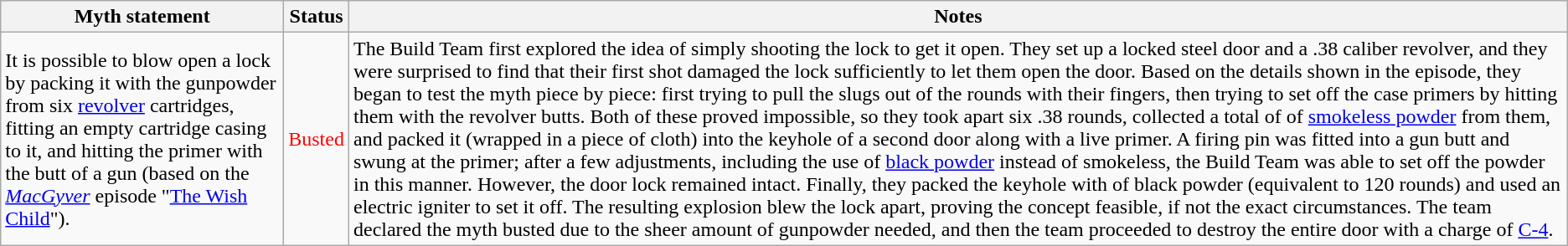<table class="wikitable plainrowheaders">
<tr>
<th>Myth statement</th>
<th>Status</th>
<th>Notes</th>
</tr>
<tr>
<td>It is possible to blow open a lock by packing it with the gunpowder from six <a href='#'>revolver</a> cartridges, fitting an empty cartridge casing to it, and hitting the primer with the butt of a gun (based on the <em><a href='#'>MacGyver</a></em> episode "<a href='#'>The Wish Child</a>").</td>
<td style="color:red">Busted</td>
<td>The Build Team first explored the idea of simply shooting the lock to get it open. They set up a locked steel door and a .38 caliber revolver, and they were surprised to find that their first shot damaged the lock sufficiently to let them open the door. Based on the details shown in the episode, they began to test the myth piece by piece: first trying to pull the slugs out of the rounds with their fingers, then trying to set off the case primers by hitting them with the revolver butts. Both of these proved impossible, so they took apart six .38 rounds, collected a total of  of <a href='#'>smokeless powder</a> from them, and packed it (wrapped in a piece of cloth) into the keyhole of a second door along with a live primer. A firing pin was fitted into a gun butt and swung at the primer; after a few adjustments, including the use of <a href='#'>black powder</a> instead of smokeless, the Build Team was able to set off the powder in this manner. However, the door lock remained intact. Finally, they packed the keyhole with  of black powder (equivalent to 120 rounds) and used an electric igniter to set it off. The resulting explosion blew the lock apart, proving the concept feasible, if not the exact circumstances. The team declared the myth busted due to the sheer amount of gunpowder needed, and then the team proceeded to destroy the entire door with a charge of <a href='#'>C-4</a>.</td>
</tr>
</table>
